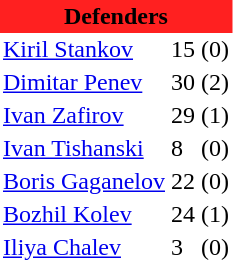<table class="toccolours" border="0" cellpadding="2" cellspacing="0" align="left" style="margin:0.5em;">
<tr>
<th colspan="4" align="center" bgcolor="#FF2020"><span>Defenders</span></th>
</tr>
<tr>
<td> <a href='#'>Kiril Stankov</a></td>
<td>15</td>
<td>(0)</td>
</tr>
<tr>
<td> <a href='#'>Dimitar Penev</a></td>
<td>30</td>
<td>(2)</td>
</tr>
<tr>
<td> <a href='#'>Ivan Zafirov</a></td>
<td>29</td>
<td>(1)</td>
</tr>
<tr>
<td> <a href='#'>Ivan Tishanski</a></td>
<td>8</td>
<td>(0)</td>
</tr>
<tr>
<td> <a href='#'>Boris Gaganelov</a></td>
<td>22</td>
<td>(0)</td>
</tr>
<tr>
<td> <a href='#'>Bozhil Kolev</a></td>
<td>24</td>
<td>(1)</td>
</tr>
<tr>
<td> <a href='#'>Iliya Chalev</a></td>
<td>3</td>
<td>(0)</td>
</tr>
<tr>
</tr>
</table>
